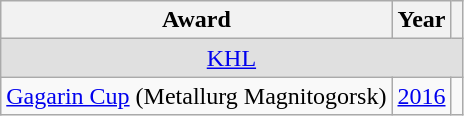<table class="wikitable">
<tr>
<th>Award</th>
<th>Year</th>
<th></th>
</tr>
<tr ALIGN="center" bgcolor="#e0e0e0">
<td colspan="3"><a href='#'>KHL</a></td>
</tr>
<tr>
<td><a href='#'>Gagarin Cup</a> (Metallurg Magnitogorsk)</td>
<td><a href='#'>2016</a></td>
<td></td>
</tr>
</table>
